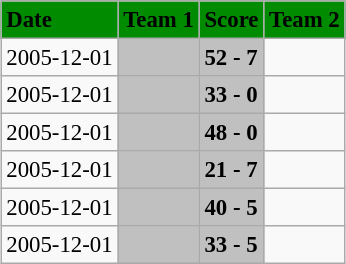<table class="wikitable" style="margin:0.5em auto; font-size:95%">
<tr bgcolor="#008B00">
<td><strong>Date</strong></td>
<td><strong>Team 1</strong></td>
<td><strong>Score</strong></td>
<td><strong>Team 2</strong></td>
</tr>
<tr>
<td>2005-12-01</td>
<td bgcolor="silver"><strong></strong></td>
<td bgcolor="silver"><strong>52 - 7</strong></td>
<td></td>
</tr>
<tr>
<td>2005-12-01</td>
<td bgcolor="silver"><strong></strong></td>
<td bgcolor="silver"><strong>33 - 0</strong></td>
<td></td>
</tr>
<tr>
<td>2005-12-01</td>
<td bgcolor="silver"><strong></strong></td>
<td bgcolor="silver"><strong>48 - 0</strong></td>
<td></td>
</tr>
<tr>
<td>2005-12-01</td>
<td bgcolor="silver"><strong></strong></td>
<td bgcolor="silver"><strong>21 - 7</strong></td>
<td></td>
</tr>
<tr>
<td>2005-12-01</td>
<td bgcolor="silver"><strong></strong></td>
<td bgcolor="silver"><strong>40 - 5</strong></td>
<td></td>
</tr>
<tr>
<td>2005-12-01</td>
<td bgcolor="silver"><strong></strong></td>
<td bgcolor="silver"><strong>33 - 5</strong></td>
<td></td>
</tr>
</table>
